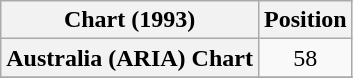<table class="wikitable plainrowheaders" style="text-align:center">
<tr>
<th scope="col">Chart (1993)</th>
<th scope="col">Position</th>
</tr>
<tr>
<th scope="row">Australia (ARIA) Chart</th>
<td>58</td>
</tr>
<tr>
</tr>
</table>
